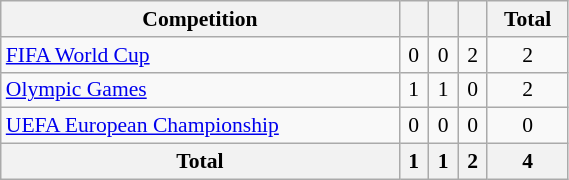<table class="wikitable" style="width:30%; font-size:90%; text-align:center;">
<tr>
<th>Competition</th>
<th></th>
<th></th>
<th></th>
<th>Total</th>
</tr>
<tr>
<td align=left><a href='#'>FIFA World Cup</a></td>
<td>0</td>
<td>0</td>
<td>2</td>
<td>2</td>
</tr>
<tr>
<td align="left"><a href='#'>Olympic Games</a></td>
<td>1</td>
<td>1</td>
<td>0</td>
<td>2</td>
</tr>
<tr>
<td align="left"><a href='#'>UEFA European Championship</a></td>
<td>0</td>
<td>0</td>
<td>0</td>
<td>0</td>
</tr>
<tr>
<th>Total</th>
<th>1</th>
<th>1</th>
<th>2</th>
<th>4</th>
</tr>
</table>
